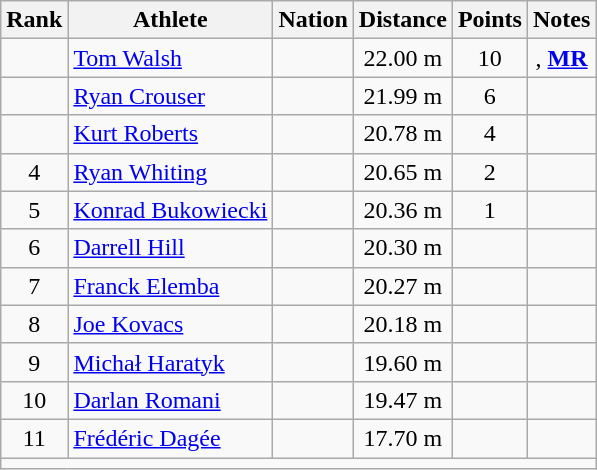<table class="wikitable mw-datatable sortable" style="text-align:center;">
<tr>
<th>Rank</th>
<th>Athlete</th>
<th>Nation</th>
<th>Distance</th>
<th>Points</th>
<th>Notes</th>
</tr>
<tr>
<td></td>
<td align=left><a href='#'>Tom Walsh</a></td>
<td align=left></td>
<td>22.00 m</td>
<td>10</td>
<td><strong></strong>, <strong><a href='#'>MR</a></strong></td>
</tr>
<tr>
<td></td>
<td align=left><a href='#'>Ryan Crouser</a></td>
<td align=left></td>
<td>21.99 m</td>
<td>6</td>
<td></td>
</tr>
<tr>
<td></td>
<td align=left><a href='#'>Kurt Roberts</a></td>
<td align=left></td>
<td>20.78 m</td>
<td>4</td>
<td></td>
</tr>
<tr>
<td>4</td>
<td align=left><a href='#'>Ryan Whiting</a></td>
<td align=left></td>
<td>20.65 m</td>
<td>2</td>
<td></td>
</tr>
<tr>
<td>5</td>
<td align=left><a href='#'>Konrad Bukowiecki</a></td>
<td align=left></td>
<td>20.36 m</td>
<td>1</td>
<td></td>
</tr>
<tr>
<td>6</td>
<td align=left><a href='#'>Darrell Hill</a></td>
<td align=left></td>
<td>20.30 m</td>
<td></td>
<td></td>
</tr>
<tr>
<td>7</td>
<td align=left><a href='#'>Franck Elemba</a></td>
<td align=left></td>
<td>20.27 m</td>
<td></td>
<td></td>
</tr>
<tr>
<td>8</td>
<td align=left><a href='#'>Joe Kovacs</a></td>
<td align=left></td>
<td>20.18 m</td>
<td></td>
<td></td>
</tr>
<tr>
<td>9</td>
<td align=left><a href='#'>Michał Haratyk</a></td>
<td align=left></td>
<td>19.60 m</td>
<td></td>
<td></td>
</tr>
<tr>
<td>10</td>
<td align=left><a href='#'>Darlan Romani</a></td>
<td align=left></td>
<td>19.47 m</td>
<td></td>
<td></td>
</tr>
<tr>
<td>11</td>
<td align=left><a href='#'>Frédéric Dagée</a></td>
<td align=left></td>
<td>17.70 m</td>
<td></td>
<td></td>
</tr>
<tr class="sortbottom">
<td colspan=6></td>
</tr>
</table>
